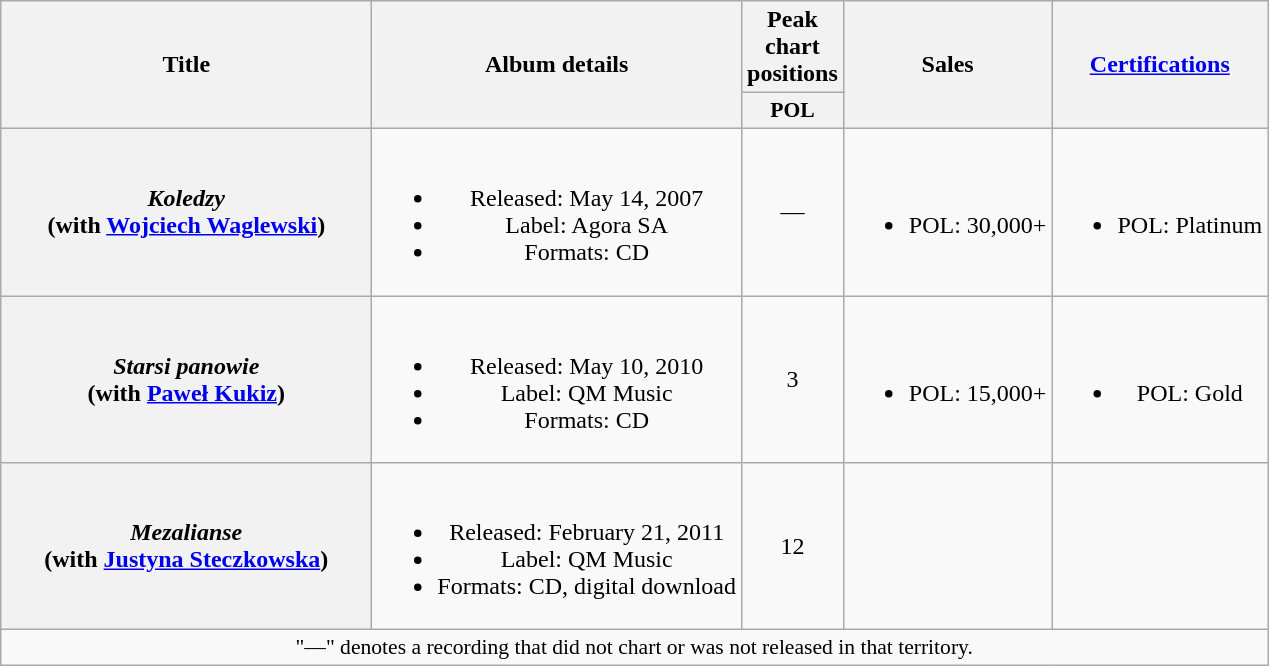<table class="wikitable plainrowheaders" style="text-align:center;">
<tr>
<th scope="col" rowspan="2" style="width:15em;">Title</th>
<th scope="col" rowspan="2">Album details</th>
<th scope="col" colspan="1">Peak chart positions</th>
<th scope="col" rowspan="2">Sales</th>
<th scope="col" rowspan="2"><a href='#'>Certifications</a></th>
</tr>
<tr>
<th scope="col" style="width:3em;font-size:90%;">POL<br></th>
</tr>
<tr>
<th scope="row"><em>Koledzy</em><br>(with <a href='#'>Wojciech Waglewski</a>)</th>
<td><br><ul><li>Released: May 14, 2007</li><li>Label: Agora SA</li><li>Formats: CD</li></ul></td>
<td>—</td>
<td><br><ul><li>POL: 30,000+</li></ul></td>
<td><br><ul><li>POL: Platinum</li></ul></td>
</tr>
<tr>
<th scope="row"><em>Starsi panowie</em><br>(with <a href='#'>Paweł Kukiz</a>)</th>
<td><br><ul><li>Released: May 10, 2010</li><li>Label: QM Music</li><li>Formats: CD</li></ul></td>
<td>3</td>
<td><br><ul><li>POL: 15,000+</li></ul></td>
<td><br><ul><li>POL: Gold</li></ul></td>
</tr>
<tr>
<th scope="row"><em>Mezalianse</em><br>(with <a href='#'>Justyna Steczkowska</a>)</th>
<td><br><ul><li>Released: February 21, 2011</li><li>Label: QM Music</li><li>Formats: CD, digital download</li></ul></td>
<td>12</td>
<td></td>
<td></td>
</tr>
<tr>
<td colspan="20" style="font-size:90%">"—" denotes a recording that did not chart or was not released in that territory.</td>
</tr>
</table>
